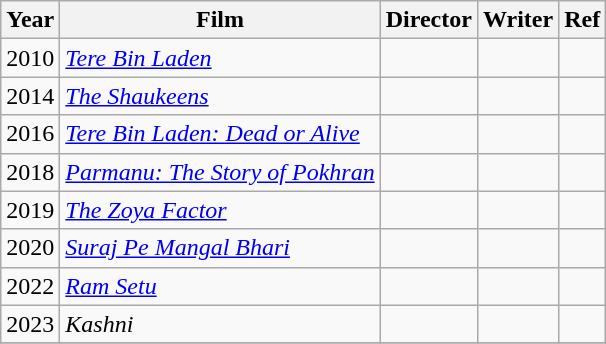<table class="wikitable sortable">
<tr>
<th>Year</th>
<th>Film</th>
<th>Director</th>
<th>Writer</th>
<th>Ref</th>
</tr>
<tr>
<td style="text-align:center;">2010</td>
<td><em><a href='#'>Tere Bin Laden</a></em></td>
<td></td>
<td></td>
<td></td>
</tr>
<tr>
<td style="text-align:center;">2014</td>
<td><em><a href='#'>The Shaukeens</a></em></td>
<td></td>
<td></td>
<td></td>
</tr>
<tr>
<td style="text-align:center;">2016</td>
<td><em><a href='#'>Tere Bin Laden: Dead or Alive</a></em></td>
<td></td>
<td></td>
<td></td>
</tr>
<tr>
<td style="text-align:center;">2018</td>
<td><em><a href='#'>Parmanu: The Story of Pokhran</a></em></td>
<td></td>
<td></td>
<td></td>
</tr>
<tr>
<td style="text-align:center;">2019</td>
<td><em><a href='#'>The Zoya Factor</a></em></td>
<td></td>
<td></td>
<td></td>
</tr>
<tr>
<td style="text-align:center;">2020</td>
<td><em><a href='#'>Suraj Pe Mangal Bhari</a></em></td>
<td></td>
<td></td>
<td></td>
</tr>
<tr>
<td style="text-align:center;">2022</td>
<td><em><a href='#'>Ram Setu</a></em></td>
<td></td>
<td></td>
<td></td>
</tr>
<tr>
<td style="text-align:center;">2023</td>
<td><em>Kashni</em></td>
<td></td>
<td></td>
<td></td>
</tr>
<tr>
</tr>
</table>
